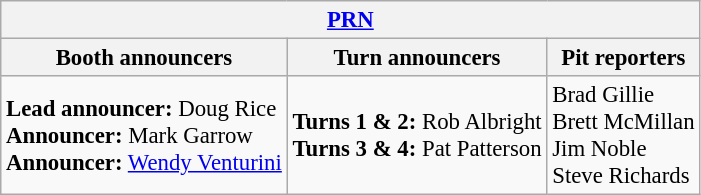<table class="wikitable" style="font-size: 95%">
<tr>
<th colspan="3"><a href='#'>PRN</a></th>
</tr>
<tr>
<th>Booth announcers</th>
<th>Turn announcers</th>
<th>Pit reporters</th>
</tr>
<tr>
<td><strong>Lead announcer:</strong> Doug Rice<br><strong>Announcer:</strong> Mark Garrow<br><strong>Announcer:</strong> <a href='#'>Wendy Venturini</a></td>
<td><strong>Turns 1 & 2:</strong> Rob Albright<br><strong>Turns 3 & 4:</strong> Pat Patterson</td>
<td>Brad Gillie<br>Brett McMillan<br>Jim Noble<br>Steve Richards</td>
</tr>
</table>
